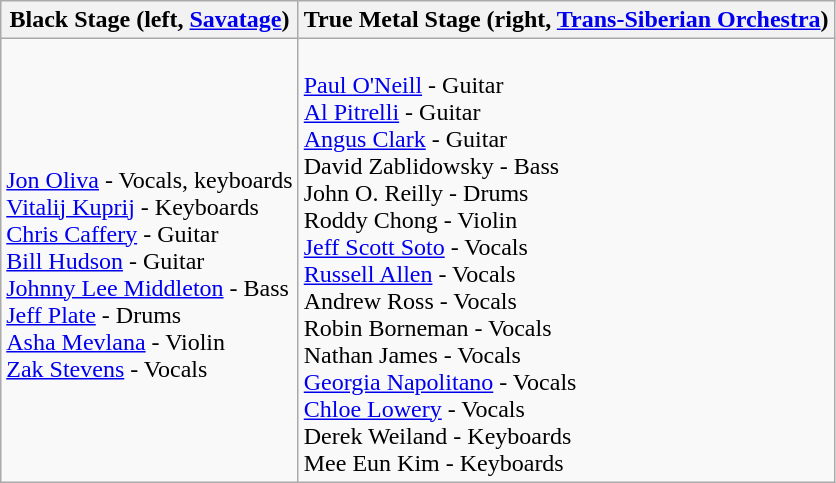<table class="wikitable">
<tr>
<th>Black Stage (left, <a href='#'>Savatage</a>)</th>
<th>True Metal Stage (right, <a href='#'>Trans-Siberian Orchestra</a>)</th>
</tr>
<tr>
<td><br><a href='#'>Jon Oliva</a> - Vocals, keyboards<br>
<a href='#'>Vitalij Kuprij</a> - Keyboards<br>
<a href='#'>Chris Caffery</a> - Guitar<br>
<a href='#'>Bill Hudson</a> - Guitar<br>
<a href='#'>Johnny Lee Middleton</a> - Bass<br>
<a href='#'>Jeff Plate</a> - Drums<br>
<a href='#'>Asha Mevlana</a> - Violin<br>
<a href='#'>Zak Stevens</a> - Vocals<br></td>
<td><br><a href='#'>Paul O'Neill</a> - Guitar<br>
<a href='#'>Al Pitrelli</a> - Guitar<br>
<a href='#'>Angus Clark</a> - Guitar<br>
David Zablidowsky - Bass<br>
John O. Reilly - Drums<br>
Roddy Chong - Violin<br>
<a href='#'>Jeff Scott Soto</a> - Vocals<br>
<a href='#'>Russell Allen</a> - Vocals<br>
Andrew Ross - Vocals<br>
Robin Borneman - Vocals<br>
Nathan James - Vocals<br>
<a href='#'>Georgia Napolitano</a> - Vocals<br>
<a href='#'>Chloe Lowery</a> - Vocals<br>
Derek Weiland - Keyboards<br>
Mee Eun Kim - Keyboards<br></td>
</tr>
</table>
